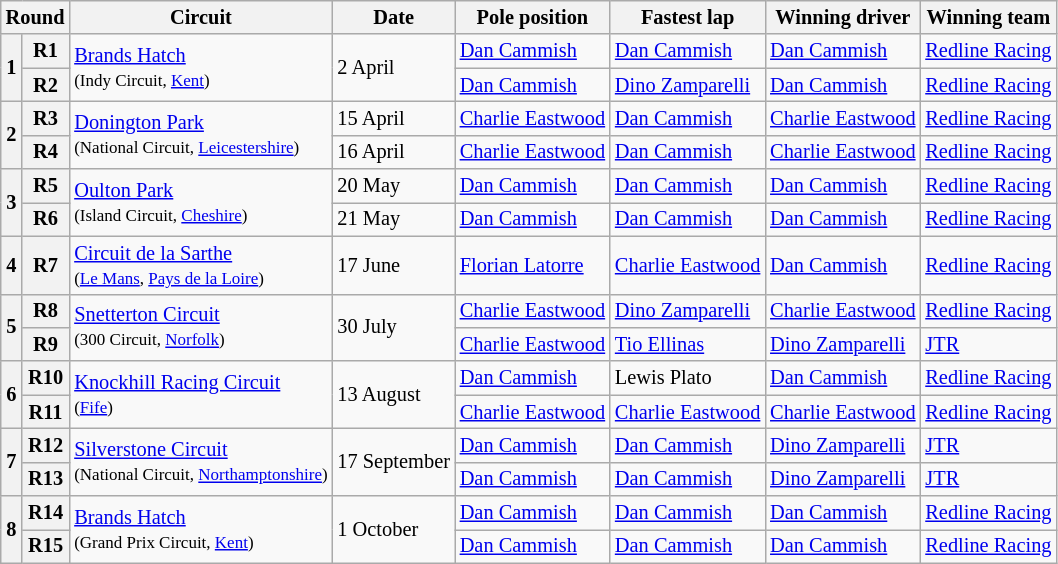<table class="wikitable" style="font-size: 85%">
<tr>
<th colspan=2>Round</th>
<th>Circuit</th>
<th>Date</th>
<th>Pole position</th>
<th>Fastest lap</th>
<th>Winning driver</th>
<th>Winning team</th>
</tr>
<tr>
<th rowspan=2>1</th>
<th>R1</th>
<td rowspan=2><a href='#'>Brands Hatch</a><br><small>(Indy Circuit, <a href='#'>Kent</a>)</small></td>
<td rowspan=2>2 April</td>
<td> <a href='#'>Dan Cammish</a></td>
<td> <a href='#'>Dan Cammish</a></td>
<td> <a href='#'>Dan Cammish</a></td>
<td><a href='#'>Redline Racing</a></td>
</tr>
<tr>
<th>R2</th>
<td> <a href='#'>Dan Cammish</a></td>
<td> <a href='#'>Dino Zamparelli</a></td>
<td> <a href='#'>Dan Cammish</a></td>
<td><a href='#'>Redline Racing</a></td>
</tr>
<tr>
<th rowspan=2>2</th>
<th>R3</th>
<td rowspan=2><a href='#'>Donington Park</a><br><small>(National Circuit, <a href='#'>Leicestershire</a>)</small></td>
<td>15 April</td>
<td> <a href='#'>Charlie Eastwood</a></td>
<td> <a href='#'>Dan Cammish</a></td>
<td> <a href='#'>Charlie Eastwood</a></td>
<td><a href='#'>Redline Racing</a></td>
</tr>
<tr>
<th>R4</th>
<td>16 April</td>
<td> <a href='#'>Charlie Eastwood</a></td>
<td> <a href='#'>Dan Cammish</a></td>
<td> <a href='#'>Charlie Eastwood</a></td>
<td><a href='#'>Redline Racing</a></td>
</tr>
<tr>
<th rowspan=2>3</th>
<th>R5</th>
<td rowspan=2><a href='#'>Oulton Park</a><br><small>(Island Circuit, <a href='#'>Cheshire</a>)</small></td>
<td>20 May</td>
<td> <a href='#'>Dan Cammish</a></td>
<td> <a href='#'>Dan Cammish</a></td>
<td> <a href='#'>Dan Cammish</a></td>
<td><a href='#'>Redline Racing</a></td>
</tr>
<tr>
<th>R6</th>
<td>21 May</td>
<td> <a href='#'>Dan Cammish</a></td>
<td> <a href='#'>Dan Cammish</a></td>
<td> <a href='#'>Dan Cammish</a></td>
<td><a href='#'>Redline Racing</a></td>
</tr>
<tr>
<th>4</th>
<th>R7</th>
<td><a href='#'>Circuit de la Sarthe</a><br><small>(<a href='#'>Le Mans</a>, <a href='#'>Pays de la Loire</a>)</small></td>
<td>17 June</td>
<td> <a href='#'>Florian Latorre</a></td>
<td> <a href='#'>Charlie Eastwood</a></td>
<td> <a href='#'>Dan Cammish</a></td>
<td><a href='#'>Redline Racing</a></td>
</tr>
<tr>
<th rowspan=2>5</th>
<th>R8</th>
<td rowspan=2><a href='#'>Snetterton Circuit</a><br><small>(300 Circuit, <a href='#'>Norfolk</a>)</small></td>
<td rowspan=2>30 July</td>
<td> <a href='#'>Charlie Eastwood</a></td>
<td> <a href='#'>Dino Zamparelli</a></td>
<td> <a href='#'>Charlie Eastwood</a></td>
<td><a href='#'>Redline Racing</a></td>
</tr>
<tr>
<th>R9</th>
<td> <a href='#'>Charlie Eastwood</a></td>
<td> <a href='#'>Tio Ellinas</a></td>
<td> <a href='#'>Dino Zamparelli</a></td>
<td><a href='#'>JTR</a></td>
</tr>
<tr>
<th rowspan=2>6</th>
<th>R10</th>
<td rowspan=2><a href='#'>Knockhill Racing Circuit</a><br><small>(<a href='#'>Fife</a>)</small></td>
<td rowspan=2>13 August</td>
<td> <a href='#'>Dan Cammish</a></td>
<td> Lewis Plato</td>
<td> <a href='#'>Dan Cammish</a></td>
<td><a href='#'>Redline Racing</a></td>
</tr>
<tr>
<th>R11</th>
<td> <a href='#'>Charlie Eastwood</a></td>
<td> <a href='#'>Charlie Eastwood</a></td>
<td> <a href='#'>Charlie Eastwood</a></td>
<td><a href='#'>Redline Racing</a></td>
</tr>
<tr>
<th rowspan=2>7</th>
<th>R12</th>
<td rowspan=2><a href='#'>Silverstone Circuit</a><br><small>(National Circuit, <a href='#'>Northamptonshire</a>)</small></td>
<td rowspan=2>17 September</td>
<td> <a href='#'>Dan Cammish</a></td>
<td> <a href='#'>Dan Cammish</a></td>
<td> <a href='#'>Dino Zamparelli</a></td>
<td><a href='#'>JTR</a></td>
</tr>
<tr>
<th>R13</th>
<td> <a href='#'>Dan Cammish</a></td>
<td> <a href='#'>Dan Cammish</a></td>
<td> <a href='#'>Dino Zamparelli</a></td>
<td><a href='#'>JTR</a></td>
</tr>
<tr>
<th rowspan=2>8</th>
<th>R14</th>
<td rowspan=2><a href='#'>Brands Hatch</a><br><small>(Grand Prix Circuit, <a href='#'>Kent</a>)</small></td>
<td rowspan=2>1 October</td>
<td> <a href='#'>Dan Cammish</a></td>
<td> <a href='#'>Dan Cammish</a></td>
<td> <a href='#'>Dan Cammish</a></td>
<td><a href='#'>Redline Racing</a></td>
</tr>
<tr>
<th>R15</th>
<td> <a href='#'>Dan Cammish</a></td>
<td> <a href='#'>Dan Cammish</a></td>
<td> <a href='#'>Dan Cammish</a></td>
<td><a href='#'>Redline Racing</a></td>
</tr>
</table>
